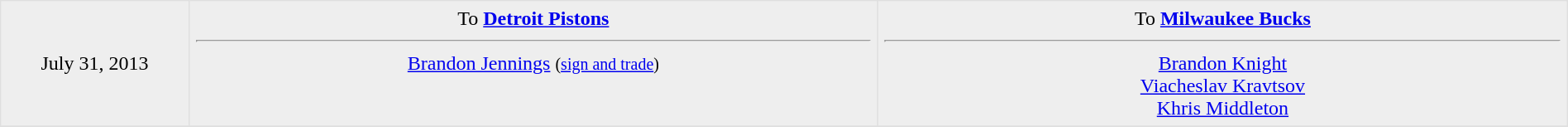<table border=1 style="border-collapse:collapse; text-align: center; width: 100%" bordercolor="#DFDFDF"  cellpadding="5">
<tr bgcolor="eeeeee">
<td style="width:12%">July 31, 2013</td>
<td style="width:44%" valign="top">To <strong><a href='#'>Detroit Pistons</a></strong><hr><a href='#'>Brandon Jennings</a> <small>(<a href='#'>sign and trade</a>)</small></td>
<td style="width:44%" valign="top">To <strong><a href='#'>Milwaukee Bucks</a></strong><hr><a href='#'>Brandon Knight</a><br><a href='#'>Viacheslav Kravtsov</a><br><a href='#'>Khris Middleton</a></td>
</tr>
<tr>
</tr>
</table>
